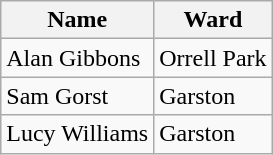<table class="wikitable">
<tr>
<th>Name</th>
<th>Ward</th>
</tr>
<tr>
<td>Alan Gibbons</td>
<td>Orrell Park</td>
</tr>
<tr>
<td>Sam Gorst</td>
<td>Garston</td>
</tr>
<tr>
<td>Lucy Williams</td>
<td>Garston</td>
</tr>
</table>
